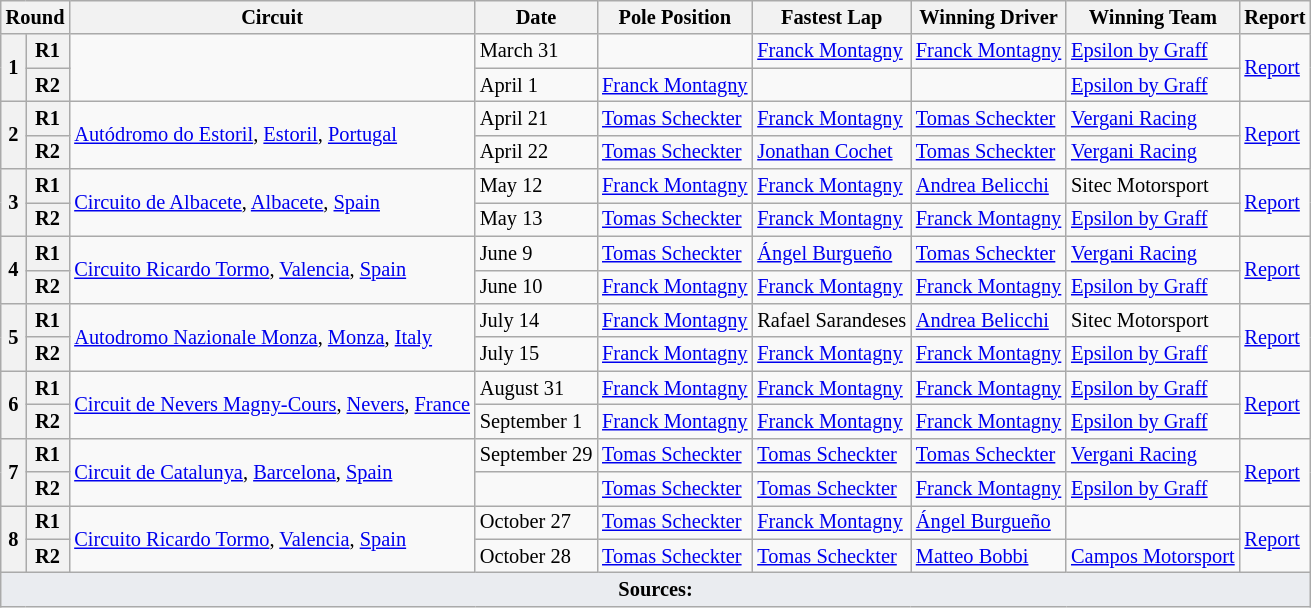<table class="wikitable" style="font-size: 85%">
<tr>
<th colspan=2>Round</th>
<th>Circuit</th>
<th>Date</th>
<th>Pole Position</th>
<th>Fastest Lap</th>
<th>Winning Driver</th>
<th>Winning Team</th>
<th>Report</th>
</tr>
<tr>
<th rowspan=2>1</th>
<th>R1</th>
<td rowspan=2></td>
<td>March 31</td>
<td></td>
<td> <a href='#'>Franck Montagny</a></td>
<td> <a href='#'>Franck Montagny</a></td>
<td> <a href='#'>Epsilon by Graff</a></td>
<td rowspan=2><a href='#'>Report</a></td>
</tr>
<tr>
<th>R2</th>
<td>April 1</td>
<td> <a href='#'>Franck Montagny</a></td>
<td></td>
<td></td>
<td> <a href='#'>Epsilon by Graff</a></td>
</tr>
<tr>
<th rowspan=2>2</th>
<th>R1</th>
<td rowspan=2> <a href='#'>Autódromo do Estoril</a>, <a href='#'>Estoril</a>, <a href='#'>Portugal</a></td>
<td>April 21</td>
<td> <a href='#'>Tomas Scheckter</a></td>
<td> <a href='#'>Franck Montagny</a></td>
<td> <a href='#'>Tomas Scheckter</a></td>
<td> <a href='#'>Vergani Racing</a></td>
<td rowspan=2><a href='#'>Report</a></td>
</tr>
<tr>
<th>R2</th>
<td>April 22</td>
<td> <a href='#'>Tomas Scheckter</a></td>
<td> <a href='#'>Jonathan Cochet</a></td>
<td> <a href='#'>Tomas Scheckter</a></td>
<td> <a href='#'>Vergani Racing</a></td>
</tr>
<tr>
<th rowspan=2>3</th>
<th>R1</th>
<td rowspan=2> <a href='#'>Circuito de Albacete</a>, <a href='#'>Albacete</a>, <a href='#'>Spain</a></td>
<td>May 12</td>
<td> <a href='#'>Franck Montagny</a></td>
<td> <a href='#'>Franck Montagny</a></td>
<td> <a href='#'>Andrea Belicchi</a></td>
<td> Sitec Motorsport</td>
<td rowspan=2><a href='#'>Report</a></td>
</tr>
<tr>
<th>R2</th>
<td>May 13</td>
<td> <a href='#'>Tomas Scheckter</a></td>
<td> <a href='#'>Franck Montagny</a></td>
<td> <a href='#'>Franck Montagny</a></td>
<td> <a href='#'>Epsilon by Graff</a></td>
</tr>
<tr>
<th rowspan=2>4</th>
<th>R1</th>
<td rowspan=2> <a href='#'>Circuito Ricardo Tormo</a>, <a href='#'>Valencia</a>, <a href='#'>Spain</a></td>
<td>June 9</td>
<td> <a href='#'>Tomas Scheckter</a></td>
<td> <a href='#'>Ángel Burgueño</a></td>
<td> <a href='#'>Tomas Scheckter</a></td>
<td> <a href='#'>Vergani Racing</a></td>
<td rowspan=2><a href='#'>Report</a></td>
</tr>
<tr>
<th>R2</th>
<td>June 10</td>
<td> <a href='#'>Franck Montagny</a></td>
<td> <a href='#'>Franck Montagny</a></td>
<td> <a href='#'>Franck Montagny</a></td>
<td> <a href='#'>Epsilon by Graff</a></td>
</tr>
<tr>
<th rowspan=2>5</th>
<th>R1</th>
<td rowspan=2> <a href='#'>Autodromo Nazionale Monza</a>, <a href='#'>Monza</a>, <a href='#'>Italy</a></td>
<td>July 14</td>
<td> <a href='#'>Franck Montagny</a></td>
<td> Rafael Sarandeses</td>
<td> <a href='#'>Andrea Belicchi</a></td>
<td> Sitec Motorsport</td>
<td rowspan=2><a href='#'>Report</a></td>
</tr>
<tr>
<th>R2</th>
<td>July 15</td>
<td> <a href='#'>Franck Montagny</a></td>
<td> <a href='#'>Franck Montagny</a></td>
<td> <a href='#'>Franck Montagny</a></td>
<td> <a href='#'>Epsilon by Graff</a></td>
</tr>
<tr>
<th rowspan=2>6</th>
<th>R1</th>
<td rowspan=2> <a href='#'>Circuit de Nevers Magny-Cours</a>, <a href='#'>Nevers</a>, <a href='#'>France</a></td>
<td>August 31</td>
<td> <a href='#'>Franck Montagny</a></td>
<td> <a href='#'>Franck Montagny</a></td>
<td> <a href='#'>Franck Montagny</a></td>
<td> <a href='#'>Epsilon by Graff</a></td>
<td rowspan=2><a href='#'>Report</a></td>
</tr>
<tr>
<th>R2</th>
<td>September 1</td>
<td> <a href='#'>Franck Montagny</a></td>
<td> <a href='#'>Franck Montagny</a></td>
<td> <a href='#'>Franck Montagny</a></td>
<td> <a href='#'>Epsilon by Graff</a></td>
</tr>
<tr>
<th rowspan=2>7</th>
<th>R1</th>
<td rowspan=2> <a href='#'>Circuit de Catalunya</a>, <a href='#'>Barcelona</a>, <a href='#'>Spain</a></td>
<td>September 29</td>
<td> <a href='#'>Tomas Scheckter</a></td>
<td> <a href='#'>Tomas Scheckter</a></td>
<td> <a href='#'>Tomas Scheckter</a></td>
<td> <a href='#'>Vergani Racing</a></td>
<td rowspan=2><a href='#'>Report</a></td>
</tr>
<tr>
<th>R2</th>
<td></td>
<td> <a href='#'>Tomas Scheckter</a></td>
<td> <a href='#'>Tomas Scheckter</a></td>
<td> <a href='#'>Franck Montagny</a></td>
<td> <a href='#'>Epsilon by Graff</a></td>
</tr>
<tr>
<th rowspan=2>8</th>
<th>R1</th>
<td rowspan=2> <a href='#'>Circuito Ricardo Tormo</a>, <a href='#'>Valencia</a>, <a href='#'>Spain</a></td>
<td>October 27</td>
<td> <a href='#'>Tomas Scheckter</a></td>
<td> <a href='#'>Franck Montagny</a></td>
<td> <a href='#'>Ángel Burgueño</a></td>
<td></td>
<td rowspan=2><a href='#'>Report</a></td>
</tr>
<tr>
<th>R2</th>
<td>October 28</td>
<td> <a href='#'>Tomas Scheckter</a></td>
<td> <a href='#'>Tomas Scheckter</a></td>
<td> <a href='#'>Matteo Bobbi</a></td>
<td> <a href='#'>Campos Motorsport</a></td>
</tr>
<tr class="sortbottom">
<td colspan="10" style="background-color:#EAECF0;text-align:center"><strong>Sources:</strong></td>
</tr>
</table>
